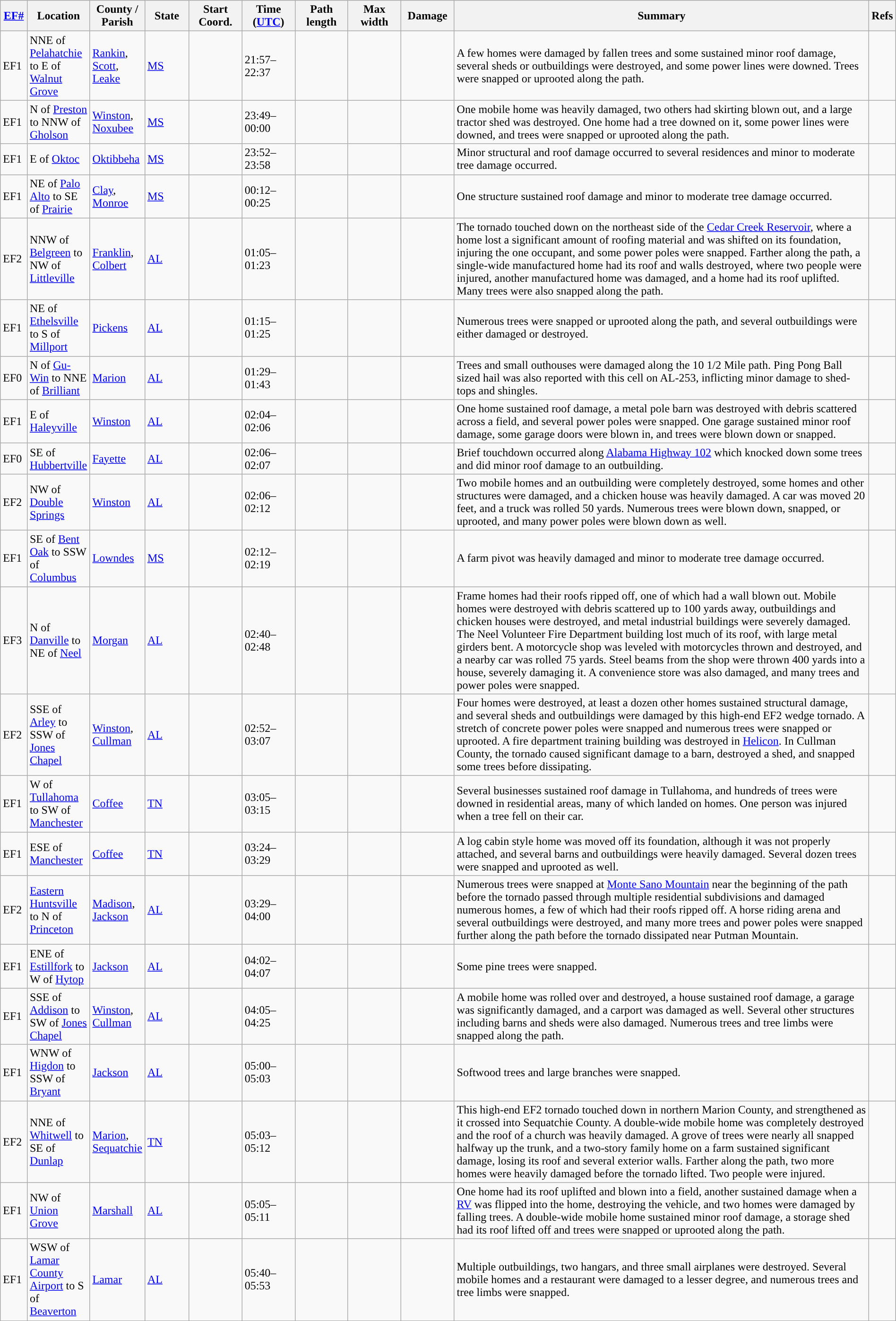<table class="wikitable sortable" style="width:100%;">
<tr>
<th scope="col"  style="width:3%; text-align:center;"><a href='#'>EF#</a></th>
<th scope="col"  style="width:7%; text-align:center;" class="unsortable">Location</th>
<th scope="col"  style="width:6%; text-align:center;" class="unsortable">County / Parish</th>
<th scope="col"  style="width:5%; text-align:center;">State</th>
<th scope="col"  style="width:6%; text-align:center;">Start Coord.</th>
<th scope="col"  style="width:6%; text-align:center;">Time (<a href='#'>UTC</a>)</th>
<th scope="col"  style="width:6%; text-align:center;">Path length</th>
<th scope="col"  style="width:6%; text-align:center;">Max width</th>
<th scope="col"  style="width:6%; text-align:center;">Damage</th>
<th scope="col" class="unsortable" style="width:48%; text-align:center;">Summary</th>
<th scope="col" class="unsortable" style="width:48%; text-align:center;">Refs</th>
</tr>
<tr>
<td>EF1</td>
<td>NNE of <a href='#'>Pelahatchie</a> to E of <a href='#'>Walnut Grove</a></td>
<td><a href='#'>Rankin</a>, <a href='#'>Scott</a>, <a href='#'>Leake</a></td>
<td><a href='#'>MS</a></td>
<td></td>
<td>21:57–22:37</td>
<td></td>
<td></td>
<td></td>
<td>A few homes were damaged by fallen trees and some sustained minor roof damage, several sheds or outbuildings were destroyed, and some power lines were downed. Trees were snapped or uprooted along the path.</td>
<td><br></td>
</tr>
<tr>
<td>EF1</td>
<td>N of <a href='#'>Preston</a> to NNW of <a href='#'>Gholson</a></td>
<td><a href='#'>Winston</a>, <a href='#'>Noxubee</a></td>
<td><a href='#'>MS</a></td>
<td></td>
<td>23:49–00:00</td>
<td></td>
<td></td>
<td></td>
<td>One mobile home was heavily damaged, two others had skirting blown out, and a large tractor shed was destroyed. One home had a tree downed on it, some power lines were downed, and trees were snapped or uprooted along the path.</td>
<td></td>
</tr>
<tr>
<td>EF1</td>
<td>E of <a href='#'>Oktoc</a></td>
<td><a href='#'>Oktibbeha</a></td>
<td><a href='#'>MS</a></td>
<td></td>
<td>23:52–23:58</td>
<td></td>
<td></td>
<td></td>
<td>Minor structural and roof damage occurred to several residences and minor to moderate tree damage occurred.</td>
<td></td>
</tr>
<tr>
<td>EF1</td>
<td>NE of <a href='#'>Palo Alto</a> to SE of <a href='#'>Prairie</a></td>
<td><a href='#'>Clay</a>, <a href='#'>Monroe</a></td>
<td><a href='#'>MS</a></td>
<td></td>
<td>00:12–00:25</td>
<td></td>
<td></td>
<td></td>
<td>One structure sustained roof damage and minor to moderate tree damage occurred.</td>
<td></td>
</tr>
<tr>
<td>EF2</td>
<td>NNW of <a href='#'>Belgreen</a> to NW of <a href='#'>Littleville</a></td>
<td><a href='#'>Franklin</a>, <a href='#'>Colbert</a></td>
<td><a href='#'>AL</a></td>
<td></td>
<td>01:05–01:23</td>
<td></td>
<td></td>
<td></td>
<td>The tornado touched down on the northeast side of the <a href='#'>Cedar Creek Reservoir</a>, where a home lost a significant amount of roofing material and was shifted on its foundation, injuring the one occupant, and some power poles were snapped. Farther along the path, a single-wide manufactured home had its roof and walls destroyed, where two people were injured, another manufactured home was damaged, and a home had its roof uplifted. Many trees were also snapped along the path.</td>
<td></td>
</tr>
<tr>
<td>EF1</td>
<td>NE of <a href='#'>Ethelsville</a> to S of <a href='#'>Millport</a></td>
<td><a href='#'>Pickens</a></td>
<td><a href='#'>AL</a></td>
<td></td>
<td>01:15–01:25</td>
<td></td>
<td></td>
<td></td>
<td>Numerous trees were snapped or uprooted along the path, and several outbuildings were either damaged or destroyed.</td>
<td></td>
</tr>
<tr>
<td>EF0</td>
<td>N of <a href='#'>Gu-Win</a> to NNE of <a href='#'>Brilliant</a></td>
<td><a href='#'>Marion</a></td>
<td><a href='#'>AL</a></td>
<td></td>
<td>01:29–01:43</td>
<td></td>
<td></td>
<td></td>
<td>Trees and small outhouses were damaged along the 10 1/2 Mile path. Ping Pong Ball sized hail was also reported with this cell on AL-253, inflicting minor damage to shed-tops and shingles.</td>
<td></td>
</tr>
<tr>
<td>EF1</td>
<td>E of <a href='#'>Haleyville</a></td>
<td><a href='#'>Winston</a></td>
<td><a href='#'>AL</a></td>
<td></td>
<td>02:04–02:06</td>
<td></td>
<td></td>
<td></td>
<td>One home sustained roof damage, a metal pole barn was destroyed with debris scattered across a field, and several power poles were snapped. One garage sustained minor roof damage, some garage doors were blown in, and trees were blown down or snapped.</td>
<td></td>
</tr>
<tr>
<td>EF0</td>
<td>SE of <a href='#'>Hubbertville</a></td>
<td><a href='#'>Fayette</a></td>
<td><a href='#'>AL</a></td>
<td></td>
<td>02:06–02:07</td>
<td></td>
<td></td>
<td></td>
<td>Brief touchdown occurred along <a href='#'>Alabama Highway 102</a> which knocked down some trees and did minor roof damage to an outbuilding.</td>
<td></td>
</tr>
<tr>
<td>EF2</td>
<td>NW of <a href='#'>Double Springs</a></td>
<td><a href='#'>Winston</a></td>
<td><a href='#'>AL</a></td>
<td></td>
<td>02:06–02:12</td>
<td></td>
<td></td>
<td></td>
<td>Two mobile homes and an outbuilding were completely destroyed, some homes and other structures were damaged, and a chicken house was heavily damaged. A car was moved 20 feet, and a truck was rolled 50 yards. Numerous trees were blown down, snapped, or uprooted, and many power poles were blown down as well.</td>
<td></td>
</tr>
<tr>
<td>EF1</td>
<td>SE of <a href='#'>Bent Oak</a> to SSW of <a href='#'>Columbus</a></td>
<td><a href='#'>Lowndes</a></td>
<td><a href='#'>MS</a></td>
<td></td>
<td>02:12–02:19</td>
<td></td>
<td></td>
<td></td>
<td>A farm pivot was heavily damaged and minor to moderate tree damage occurred.</td>
<td></td>
</tr>
<tr>
<td>EF3</td>
<td>N of <a href='#'>Danville</a> to NE of <a href='#'>Neel</a></td>
<td><a href='#'>Morgan</a></td>
<td><a href='#'>AL</a></td>
<td></td>
<td>02:40–02:48</td>
<td></td>
<td></td>
<td></td>
<td>Frame homes had their roofs ripped off, one of which had a wall blown out. Mobile homes were destroyed with debris scattered up to 100 yards away, outbuildings and chicken houses were destroyed, and metal industrial buildings were severely damaged. The Neel Volunteer Fire Department building lost much of its roof, with large metal girders bent. A motorcycle shop was leveled with motorcycles thrown and destroyed, and a nearby car was rolled 75 yards. Steel beams from the shop were thrown 400 yards into a house, severely damaging it. A convenience store was also damaged, and many trees and power poles were snapped.</td>
<td></td>
</tr>
<tr>
<td>EF2</td>
<td>SSE of <a href='#'>Arley</a> to SSW of <a href='#'>Jones Chapel</a></td>
<td><a href='#'>Winston</a>, <a href='#'>Cullman</a></td>
<td><a href='#'>AL</a></td>
<td></td>
<td>02:52–03:07</td>
<td></td>
<td></td>
<td></td>
<td>Four homes were destroyed, at least a dozen other homes sustained structural damage, and several sheds and outbuildings were damaged by this high-end EF2 wedge tornado. A  stretch of concrete power poles were snapped and numerous trees were snapped or uprooted. A fire department training building was destroyed in <a href='#'>Helicon</a>. In Cullman County, the tornado caused significant damage to a barn, destroyed a shed, and snapped some trees before dissipating.</td>
<td></td>
</tr>
<tr>
<td>EF1</td>
<td>W of <a href='#'>Tullahoma</a> to SW of <a href='#'>Manchester</a></td>
<td><a href='#'>Coffee</a></td>
<td><a href='#'>TN</a></td>
<td></td>
<td>03:05–03:15</td>
<td></td>
<td></td>
<td></td>
<td>Several businesses sustained roof damage in Tullahoma, and hundreds of trees were downed in residential areas, many of which landed on homes. One person was injured when a tree fell on their car.</td>
<td></td>
</tr>
<tr>
<td>EF1</td>
<td>ESE of <a href='#'>Manchester</a></td>
<td><a href='#'>Coffee</a></td>
<td><a href='#'>TN</a></td>
<td></td>
<td>03:24–03:29</td>
<td></td>
<td></td>
<td></td>
<td>A log cabin style home was moved  off its foundation, although it was not properly attached, and several barns and outbuildings were heavily damaged. Several dozen trees were snapped and uprooted as well.</td>
<td></td>
</tr>
<tr>
<td>EF2</td>
<td><a href='#'>Eastern Huntsville</a> to N of <a href='#'>Princeton</a></td>
<td><a href='#'>Madison</a>, <a href='#'>Jackson</a></td>
<td><a href='#'>AL</a></td>
<td></td>
<td>03:29–04:00</td>
<td></td>
<td></td>
<td></td>
<td>Numerous trees were snapped at <a href='#'>Monte Sano Mountain</a> near the beginning of the path before the tornado passed through multiple residential subdivisions and damaged numerous homes, a few of which had their roofs ripped off. A horse riding arena and several outbuildings were destroyed, and many more trees and power poles were snapped further along the path before the tornado dissipated near Putman Mountain.</td>
<td></td>
</tr>
<tr>
<td>EF1</td>
<td>ENE of <a href='#'>Estillfork</a> to W of <a href='#'>Hytop</a></td>
<td><a href='#'>Jackson</a></td>
<td><a href='#'>AL</a></td>
<td></td>
<td>04:02–04:07</td>
<td></td>
<td></td>
<td></td>
<td>Some pine trees were snapped.</td>
<td></td>
</tr>
<tr>
<td>EF1</td>
<td>SSE of <a href='#'>Addison</a> to SW of <a href='#'>Jones Chapel</a></td>
<td><a href='#'>Winston</a>, <a href='#'>Cullman</a></td>
<td><a href='#'>AL</a></td>
<td></td>
<td>04:05–04:25</td>
<td></td>
<td></td>
<td></td>
<td>A mobile home was rolled over and destroyed, a house sustained roof damage, a garage was significantly damaged, and a carport was damaged as well. Several other structures including barns and sheds were also damaged. Numerous trees and tree limbs were snapped along the path.</td>
<td></td>
</tr>
<tr>
<td>EF1</td>
<td>WNW of <a href='#'>Higdon</a> to SSW of <a href='#'>Bryant</a></td>
<td><a href='#'>Jackson</a></td>
<td><a href='#'>AL</a></td>
<td></td>
<td>05:00–05:03</td>
<td></td>
<td></td>
<td></td>
<td>Softwood trees and large branches were snapped.</td>
<td></td>
</tr>
<tr>
<td>EF2</td>
<td>NNE of <a href='#'>Whitwell</a> to SE of <a href='#'>Dunlap</a></td>
<td><a href='#'>Marion</a>, <a href='#'>Sequatchie</a></td>
<td><a href='#'>TN</a></td>
<td></td>
<td>05:03–05:12</td>
<td></td>
<td></td>
<td></td>
<td>This high-end EF2 tornado touched down in northern Marion County, and strengthened as it crossed into Sequatchie County. A double-wide mobile home was completely destroyed and the roof of a church was heavily damaged. A grove of trees were nearly all snapped halfway up the trunk, and a two-story family home on a farm sustained significant damage, losing its roof and several exterior walls. Farther along the path, two more homes were heavily damaged before the tornado lifted. Two people were injured.</td>
<td></td>
</tr>
<tr>
<td>EF1</td>
<td>NW of <a href='#'>Union Grove</a></td>
<td><a href='#'>Marshall</a></td>
<td><a href='#'>AL</a></td>
<td></td>
<td>05:05–05:11</td>
<td></td>
<td></td>
<td></td>
<td>One home had its roof uplifted and blown into a field, another sustained damage when a <a href='#'>RV</a> was flipped into the home, destroying the vehicle, and two homes were damaged by falling trees. A double-wide mobile home sustained minor roof damage, a storage shed had its roof lifted off and trees were snapped or uprooted along the path.</td>
<td></td>
</tr>
<tr>
<td>EF1</td>
<td>WSW of <a href='#'>Lamar County Airport</a> to S of <a href='#'>Beaverton</a></td>
<td><a href='#'>Lamar</a></td>
<td><a href='#'>AL</a></td>
<td></td>
<td>05:40–05:53</td>
<td></td>
<td></td>
<td></td>
<td>Multiple outbuildings, two hangars, and three small airplanes were destroyed. Several mobile homes and a restaurant were damaged to a lesser degree, and numerous trees and tree limbs were snapped.</td>
<td></td>
</tr>
<tr>
</tr>
</table>
